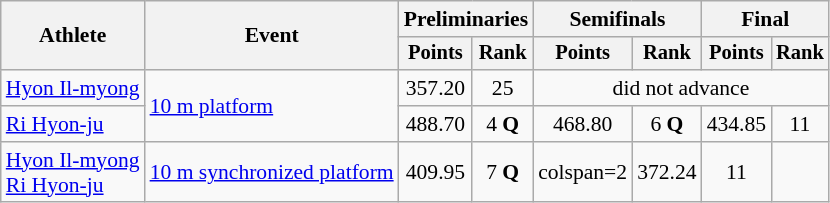<table class=wikitable style="font-size:90%;">
<tr>
<th rowspan="2">Athlete</th>
<th rowspan="2">Event</th>
<th colspan="2">Preliminaries</th>
<th colspan="2">Semifinals</th>
<th colspan="2">Final</th>
</tr>
<tr style="font-size:95%">
<th>Points</th>
<th>Rank</th>
<th>Points</th>
<th>Rank</th>
<th>Points</th>
<th>Rank</th>
</tr>
<tr align=center>
<td align=left><a href='#'>Hyon Il-myong</a></td>
<td align=left rowspan=2><a href='#'>10 m platform</a></td>
<td>357.20</td>
<td>25</td>
<td colspan=4>did not advance</td>
</tr>
<tr align=center>
<td align=left><a href='#'>Ri Hyon-ju</a></td>
<td>488.70</td>
<td>4 <strong>Q</strong></td>
<td>468.80</td>
<td>6 <strong>Q</strong></td>
<td>434.85</td>
<td>11</td>
</tr>
<tr align=center>
<td align=left><a href='#'>Hyon Il-myong</a><br><a href='#'>Ri Hyon-ju</a></td>
<td align=left><a href='#'>10 m synchronized platform</a></td>
<td>409.95</td>
<td>7 <strong>Q</strong></td>
<td>colspan=2 </td>
<td>372.24</td>
<td>11</td>
</tr>
</table>
